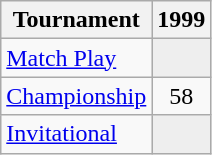<table class="wikitable" style="text-align:center;">
<tr>
<th>Tournament</th>
<th>1999</th>
</tr>
<tr>
<td align="left"><a href='#'>Match Play</a></td>
<td style="background:#eeeeee;"></td>
</tr>
<tr>
<td align="left"><a href='#'>Championship</a></td>
<td>58</td>
</tr>
<tr>
<td align="left"><a href='#'>Invitational</a></td>
<td style="background:#eeeeee;"></td>
</tr>
</table>
